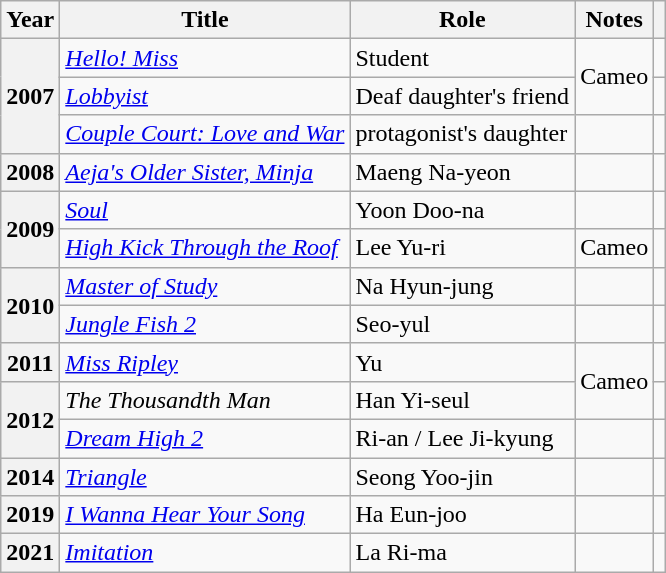<table class="wikitable plainrowheaders">
<tr>
<th scope="col">Year</th>
<th scope="col">Title</th>
<th scope="col">Role</th>
<th scope="col">Notes</th>
<th scope="col" class="unsortable"></th>
</tr>
<tr>
<th rowspan="3" scope="row">2007</th>
<td><em><a href='#'>Hello! Miss</a></em></td>
<td>Student</td>
<td rowspan="2">Cameo</td>
<td style="text-align:center"></td>
</tr>
<tr>
<td><em><a href='#'>Lobbyist</a></em></td>
<td>Deaf daughter's friend</td>
<td style="text-align:center"></td>
</tr>
<tr>
<td><a href='#'><em>Couple Court: Love and War</em></a></td>
<td>protagonist's daughter</td>
<td></td>
<td style="text-align:center"></td>
</tr>
<tr>
<th scope="row">2008</th>
<td><em><a href='#'>Aeja's Older Sister, Minja</a></em></td>
<td>Maeng Na-yeon</td>
<td></td>
<td style="text-align:center"></td>
</tr>
<tr>
<th rowspan="2" scope="row">2009</th>
<td><em><a href='#'>Soul</a></em></td>
<td>Yoon Doo-na</td>
<td></td>
<td style="text-align:center"></td>
</tr>
<tr>
<td><em><a href='#'>High Kick Through the Roof</a></em></td>
<td>Lee Yu-ri</td>
<td>Cameo</td>
<td style="text-align:center"></td>
</tr>
<tr>
<th rowspan="2" scope="row">2010</th>
<td><em><a href='#'>Master of Study</a></em></td>
<td>Na Hyun-jung</td>
<td></td>
<td style="text-align:center"></td>
</tr>
<tr>
<td><em><a href='#'>Jungle Fish 2</a></em></td>
<td>Seo-yul</td>
<td></td>
<td style="text-align:center"></td>
</tr>
<tr>
<th scope="row">2011</th>
<td><em><a href='#'>Miss Ripley</a></em></td>
<td>Yu</td>
<td rowspan="2">Cameo</td>
<td style="text-align:center"></td>
</tr>
<tr>
<th rowspan="2" scope="row">2012</th>
<td><em>The Thousandth Man</em></td>
<td>Han Yi-seul</td>
<td style="text-align:center"></td>
</tr>
<tr>
<td><em><a href='#'>Dream High 2</a></em></td>
<td>Ri-an / Lee Ji-kyung</td>
<td></td>
<td style="text-align:center"></td>
</tr>
<tr>
<th scope="row">2014</th>
<td><em><a href='#'>Triangle</a></em></td>
<td>Seong Yoo-jin</td>
<td></td>
<td style="text-align:center"></td>
</tr>
<tr>
<th scope="row">2019</th>
<td><em><a href='#'>I Wanna Hear Your Song</a></em></td>
<td>Ha Eun-joo</td>
<td></td>
<td style="text-align:center"></td>
</tr>
<tr>
<th scope="row">2021</th>
<td><em><a href='#'>Imitation</a></em></td>
<td>La Ri-ma</td>
<td></td>
<td style="text-align:center"></td>
</tr>
</table>
